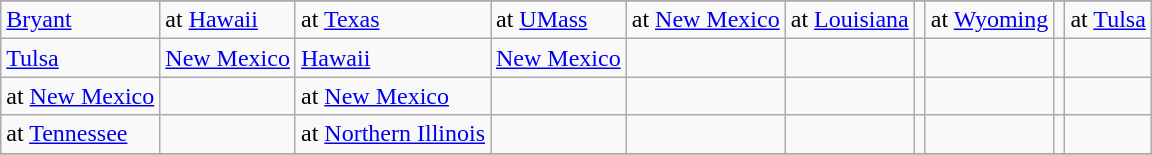<table class="wikitable">
<tr>
</tr>
<tr>
<td><a href='#'>Bryant</a></td>
<td>at <a href='#'>Hawaii</a></td>
<td>at <a href='#'>Texas</a></td>
<td>at <a href='#'>UMass</a></td>
<td>at <a href='#'>New Mexico</a></td>
<td>at <a href='#'>Louisiana</a></td>
<td></td>
<td>at <a href='#'>Wyoming</a></td>
<td></td>
<td>at <a href='#'>Tulsa</a></td>
</tr>
<tr>
<td><a href='#'>Tulsa</a></td>
<td><a href='#'>New Mexico</a></td>
<td><a href='#'>Hawaii</a></td>
<td><a href='#'>New Mexico</a></td>
<td></td>
<td></td>
<td></td>
<td></td>
<td></td>
<td></td>
</tr>
<tr>
<td>at <a href='#'>New Mexico</a></td>
<td></td>
<td>at <a href='#'>New Mexico</a></td>
<td></td>
<td></td>
<td></td>
<td></td>
<td></td>
<td></td>
<td></td>
</tr>
<tr>
<td>at <a href='#'>Tennessee</a></td>
<td></td>
<td>at <a href='#'>Northern Illinois</a></td>
<td></td>
<td></td>
<td></td>
<td></td>
<td></td>
<td></td>
<td></td>
</tr>
<tr>
</tr>
</table>
